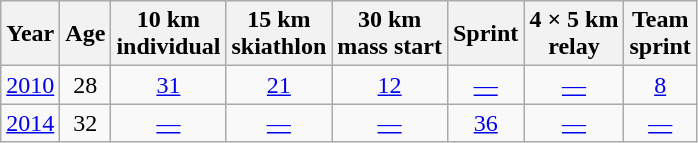<table class="wikitable" style="text-align: center;">
<tr>
<th scope="col">Year</th>
<th scope="col">Age</th>
<th scope="col">10 km<br>individual</th>
<th scope="col">15 km<br>skiathlon</th>
<th scope="col">30 km<br>mass start</th>
<th scope="col">Sprint</th>
<th scope="col">4 × 5 km<br>relay</th>
<th scope="col">Team<br>sprint</th>
</tr>
<tr>
<td><a href='#'>2010</a></td>
<td>28</td>
<td><a href='#'>31</a></td>
<td><a href='#'>21</a></td>
<td><a href='#'>12</a></td>
<td><a href='#'>—</a></td>
<td><a href='#'>—</a></td>
<td><a href='#'>8</a></td>
</tr>
<tr>
<td><a href='#'>2014</a></td>
<td>32</td>
<td><a href='#'>—</a></td>
<td><a href='#'>—</a></td>
<td><a href='#'>—</a></td>
<td><a href='#'>36</a></td>
<td><a href='#'>—</a></td>
<td><a href='#'>—</a></td>
</tr>
</table>
